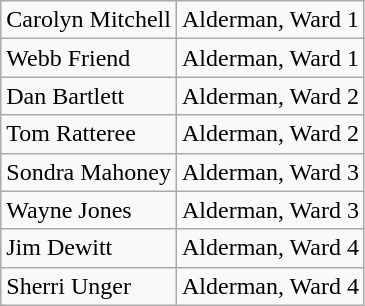<table class="wikitable">
<tr>
<td>Carolyn Mitchell</td>
<td>Alderman, Ward 1</td>
</tr>
<tr>
<td>Webb Friend</td>
<td>Alderman, Ward 1</td>
</tr>
<tr>
<td>Dan Bartlett</td>
<td>Alderman, Ward 2</td>
</tr>
<tr>
<td>Tom Ratteree</td>
<td>Alderman, Ward 2</td>
</tr>
<tr>
<td>Sondra Mahoney</td>
<td>Alderman, Ward 3</td>
</tr>
<tr>
<td>Wayne Jones</td>
<td>Alderman, Ward 3</td>
</tr>
<tr>
<td>Jim Dewitt</td>
<td>Alderman, Ward 4</td>
</tr>
<tr>
<td>Sherri Unger</td>
<td>Alderman, Ward 4</td>
</tr>
</table>
